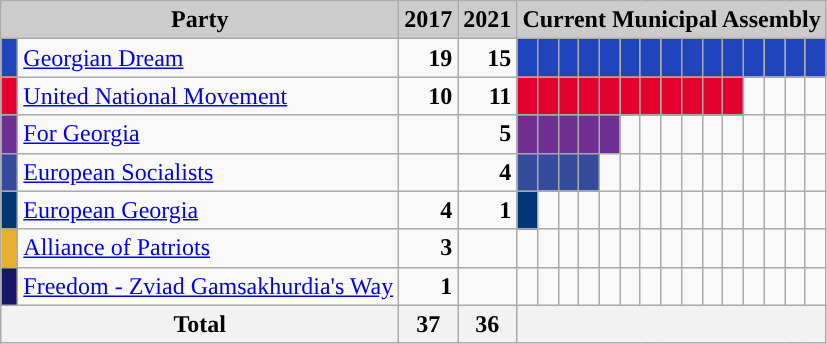<table class="wikitable">
<tr>
<th style="background:#ccc" colspan="2">Party</th>
<th style="background:#ccc">2017</th>
<th style="background:#ccc">2021</th>
<th style="background:#ccc" colspan="45">Current Municipal Assembly</th>
</tr>
<tr>
<td style="background-color: #2044bc"> </td>
<td><a href='#'>Georgian Dream</a></td>
<td style="text-align: right"><strong>19</strong></td>
<td style="text-align: right"><strong>15</strong></td>
<td style="background-color: #2044bc"></td>
<td style="background-color: #2044bc"> </td>
<td style="background-color: #2044bc"> </td>
<td style="background-color: #2044bc"> </td>
<td style="background-color: #2044bc"> </td>
<td style="background-color: #2044bc"> </td>
<td style="background-color: #2044bc"> </td>
<td style="background-color: #2044bc"> </td>
<td style="background-color: #2044bc"> </td>
<td style="background-color: #2044bc"> </td>
<td style="background-color: #2044bc"> </td>
<td style="background-color: #2044bc"> </td>
<td style="background-color: #2044bc"> </td>
<td style="background-color: #2044bc"> </td>
<td style="background-color: #2044bc"> </td>
</tr>
<tr>
<td style="background-color: #e4012e"> </td>
<td><a href='#'>United National Movement</a></td>
<td style="text-align: right"><strong>10</strong></td>
<td style="text-align: right"><strong>11</strong></td>
<td style="background-color: #e4012e"></td>
<td style="background-color: #e4012e"> </td>
<td style="background-color: #e4012e"> </td>
<td style="background-color: #e4012e"> </td>
<td style="background-color: #e4012e"> </td>
<td style="background-color: #e4012e"> </td>
<td style="background-color: #e4012e"> </td>
<td style="background-color: #e4012e"> </td>
<td style="background-color: #e4012e"> </td>
<td style="background-color: #e4012e"> </td>
<td style="background-color: #e4012e"> </td>
<td></td>
<td></td>
<td></td>
<td></td>
</tr>
<tr>
<td style="background-color: #702F92"> </td>
<td><a href='#'>For Georgia</a></td>
<td></td>
<td style="text-align: right"><strong>5</strong></td>
<td style="background-color: #702f92"></td>
<td style="background-color: #702f92"> </td>
<td style="background-color: #702f92"> </td>
<td style="background-color: #702f92"> </td>
<td style="background-color: #702f92"> </td>
<td></td>
<td></td>
<td></td>
<td></td>
<td></td>
<td></td>
<td></td>
<td></td>
<td></td>
<td></td>
</tr>
<tr>
<td style="background-color: #354c9c"> </td>
<td><a href='#'>European Socialists</a></td>
<td></td>
<td style="text-align: right"><strong>4</strong></td>
<td style="background-color: #354c9c"> </td>
<td style="background-color: #354c9c"> </td>
<td style="background-color: #354c9c"> </td>
<td style="background-color: #354c9c"> </td>
<td></td>
<td></td>
<td></td>
<td></td>
<td></td>
<td></td>
<td></td>
<td></td>
<td></td>
<td></td>
<td></td>
</tr>
<tr>
<td style="background-color: #003876"> </td>
<td><a href='#'>European Georgia</a></td>
<td style="text-align: right"><strong>4</strong></td>
<td style="text-align: right"><strong>1</strong></td>
<td style="background-color: #003876"> </td>
<td></td>
<td></td>
<td></td>
<td></td>
<td></td>
<td></td>
<td></td>
<td></td>
<td></td>
<td></td>
<td></td>
<td></td>
<td></td>
<td></td>
</tr>
<tr>
<td style="background-color: #e7b031"> </td>
<td><a href='#'>Alliance of Patriots</a></td>
<td style="text-align: right"><strong>3</strong></td>
<td></td>
<td></td>
<td></td>
<td></td>
<td></td>
<td></td>
<td></td>
<td></td>
<td></td>
<td></td>
<td></td>
<td></td>
<td></td>
<td></td>
<td></td>
<td></td>
</tr>
<tr>
<td style="background-color: #16166b"> </td>
<td><a href='#'>Freedom - Zviad Gamsakhurdia's Way</a></td>
<td style="text-align: right"><strong>1</strong></td>
<td></td>
<td></td>
<td></td>
<td></td>
<td></td>
<td></td>
<td></td>
<td></td>
<td></td>
<td></td>
<td></td>
<td></td>
<td></td>
<td></td>
<td></td>
<td></td>
</tr>
<tr>
<th colspan=2>Total</th>
<th align=right>37</th>
<th align=right>36</th>
<th colspan=45> </th>
</tr>
</table>
